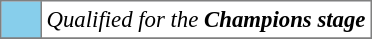<table bgcolor="#f7f8ff" cellpadding="3" cellspacing="0" border="1" style="font-size: 95%; border: gray solid 1px; border-collapse: collapse;text-align:center;">
<tr>
<td style="background: #87ceeb;" width="20"></td>
<td bgcolor="#ffffff" align="left"><em>Qualified for the <strong>Champions stage<strong><em></td>
</tr>
<tr>
</tr>
</table>
